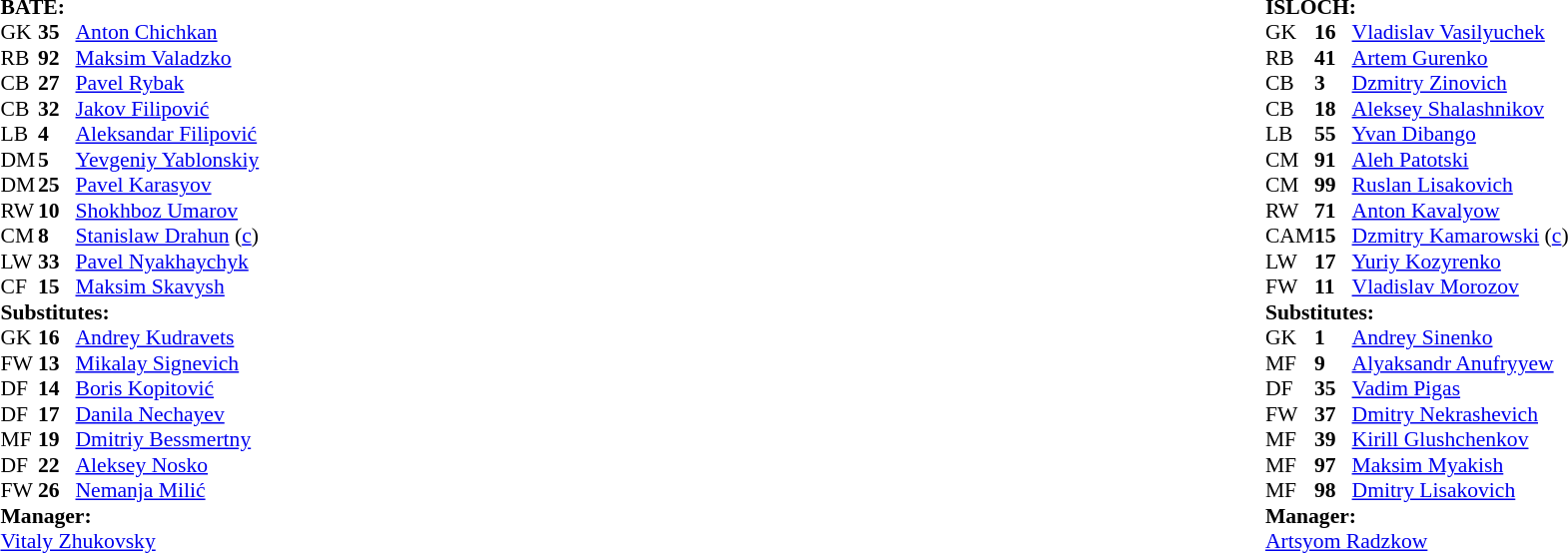<table width="100%">
<tr>
<td valign="top" width="50%"><br><table style="font-size: 90%" cellspacing="0" cellpadding="0">
<tr>
<td colspan="4"><br><strong>BATE:</strong></td>
</tr>
<tr>
<th width=25></th>
<th width=25></th>
</tr>
<tr>
<td>GK</td>
<td><strong>35</strong></td>
<td> <a href='#'>Anton Chichkan</a></td>
<td></td>
</tr>
<tr>
<td>RB</td>
<td><strong>92</strong></td>
<td> <a href='#'>Maksim Valadzko</a></td>
</tr>
<tr>
<td>CB</td>
<td><strong>27</strong></td>
<td> <a href='#'>Pavel Rybak</a></td>
</tr>
<tr>
<td>CB</td>
<td><strong>32</strong></td>
<td> <a href='#'>Jakov Filipović</a></td>
</tr>
<tr>
<td>LB</td>
<td><strong>4</strong></td>
<td> <a href='#'>Aleksandar Filipović</a></td>
</tr>
<tr>
<td>DM</td>
<td><strong>5</strong></td>
<td> <a href='#'>Yevgeniy Yablonskiy</a></td>
</tr>
<tr>
<td>DM</td>
<td><strong>25</strong></td>
<td> <a href='#'>Pavel Karasyov</a></td>
<td></td>
<td></td>
</tr>
<tr>
<td>RW</td>
<td><strong>10</strong></td>
<td> <a href='#'>Shokhboz Umarov</a></td>
<td></td>
<td></td>
</tr>
<tr>
<td>CM</td>
<td><strong>8</strong></td>
<td> <a href='#'>Stanislaw Drahun</a> (<a href='#'>c</a>)</td>
<td></td>
<td></td>
</tr>
<tr>
<td>LW</td>
<td><strong>33</strong></td>
<td> <a href='#'>Pavel Nyakhaychyk</a></td>
<td></td>
<td></td>
</tr>
<tr>
<td>CF</td>
<td><strong>15</strong></td>
<td> <a href='#'>Maksim Skavysh</a></td>
</tr>
<tr>
<td colspan=3><strong>Substitutes:</strong></td>
</tr>
<tr>
<td>GK</td>
<td><strong>16</strong></td>
<td> <a href='#'>Andrey Kudravets</a></td>
</tr>
<tr>
<td>FW</td>
<td><strong>13</strong></td>
<td> <a href='#'>Mikalay Signevich</a></td>
<td></td>
<td></td>
</tr>
<tr>
<td>DF</td>
<td><strong>14</strong></td>
<td> <a href='#'>Boris Kopitović</a></td>
</tr>
<tr>
<td>DF</td>
<td><strong>17</strong></td>
<td> <a href='#'>Danila Nechayev</a></td>
<td></td>
<td></td>
</tr>
<tr>
<td>MF</td>
<td><strong>19</strong></td>
<td> <a href='#'>Dmitriy Bessmertny</a></td>
</tr>
<tr>
<td>DF</td>
<td><strong>22</strong></td>
<td> <a href='#'>Aleksey Nosko</a></td>
<td></td>
<td></td>
</tr>
<tr>
<td>FW</td>
<td><strong>26</strong></td>
<td> <a href='#'>Nemanja Milić</a></td>
<td></td>
<td></td>
</tr>
<tr>
<td colspan=3><strong>Manager:</strong></td>
</tr>
<tr>
<td colspan="4"> <a href='#'>Vitaly Zhukovsky</a></td>
</tr>
</table>
</td>
<td valign="top"></td>
<td valign="top" width="50%"><br><table style="font-size: 90%" cellspacing="0" cellpadding="0" align=center>
<tr>
<td colspan="4"><br><strong>ISLOCH:</strong></td>
</tr>
<tr>
<th width=25></th>
<th width=25></th>
</tr>
<tr>
<td>GK</td>
<td><strong>16</strong></td>
<td> <a href='#'>Vladislav Vasilyuchek</a></td>
</tr>
<tr>
<td>RB</td>
<td><strong>41</strong></td>
<td> <a href='#'>Artem Gurenko</a></td>
</tr>
<tr>
<td>CB</td>
<td><strong>3</strong></td>
<td> <a href='#'>Dzmitry Zinovich</a></td>
</tr>
<tr>
<td>CB</td>
<td><strong>18</strong></td>
<td> <a href='#'>Aleksey Shalashnikov</a></td>
<td></td>
<td></td>
</tr>
<tr>
<td>LB</td>
<td><strong>55</strong></td>
<td> <a href='#'>Yvan Dibango</a></td>
</tr>
<tr>
<td>CM</td>
<td><strong>91</strong></td>
<td> <a href='#'>Aleh Patotski</a></td>
<td></td>
<td></td>
</tr>
<tr>
<td>CM</td>
<td><strong>99</strong></td>
<td> <a href='#'>Ruslan Lisakovich</a></td>
</tr>
<tr>
<td>RW</td>
<td><strong>71</strong></td>
<td> <a href='#'>Anton Kavalyow</a></td>
<td></td>
<td></td>
</tr>
<tr>
<td>CAM</td>
<td><strong>15</strong></td>
<td> <a href='#'>Dzmitry Kamarowski</a> (<a href='#'>c</a>)</td>
</tr>
<tr>
<td>LW</td>
<td><strong>17</strong></td>
<td> <a href='#'>Yuriy Kozyrenko</a></td>
<td></td>
</tr>
<tr>
<td>FW</td>
<td><strong>11</strong></td>
<td> <a href='#'>Vladislav Morozov</a></td>
</tr>
<tr>
<td colspan=3><strong>Substitutes:</strong></td>
</tr>
<tr>
<td>GK</td>
<td><strong>1</strong></td>
<td> <a href='#'>Andrey Sinenko</a></td>
</tr>
<tr>
<td>MF</td>
<td><strong>9</strong></td>
<td> <a href='#'>Alyaksandr Anufryyew</a></td>
<td></td>
<td></td>
</tr>
<tr>
<td>DF</td>
<td><strong>35</strong></td>
<td> <a href='#'>Vadim Pigas</a></td>
</tr>
<tr>
<td>FW</td>
<td><strong>37</strong></td>
<td> <a href='#'>Dmitry Nekrashevich</a></td>
</tr>
<tr>
<td>MF</td>
<td><strong>39</strong></td>
<td> <a href='#'>Kirill Glushchenkov</a></td>
<td></td>
<td></td>
</tr>
<tr>
<td>MF</td>
<td><strong>97</strong></td>
<td> <a href='#'>Maksim Myakish</a></td>
</tr>
<tr>
<td>MF</td>
<td><strong>98</strong></td>
<td> <a href='#'>Dmitry Lisakovich</a></td>
<td></td>
<td></td>
</tr>
<tr>
<td colspan=3><strong>Manager:</strong></td>
</tr>
<tr>
<td colspan="4"> <a href='#'>Artsyom Radzkow</a></td>
</tr>
</table>
</td>
</tr>
</table>
